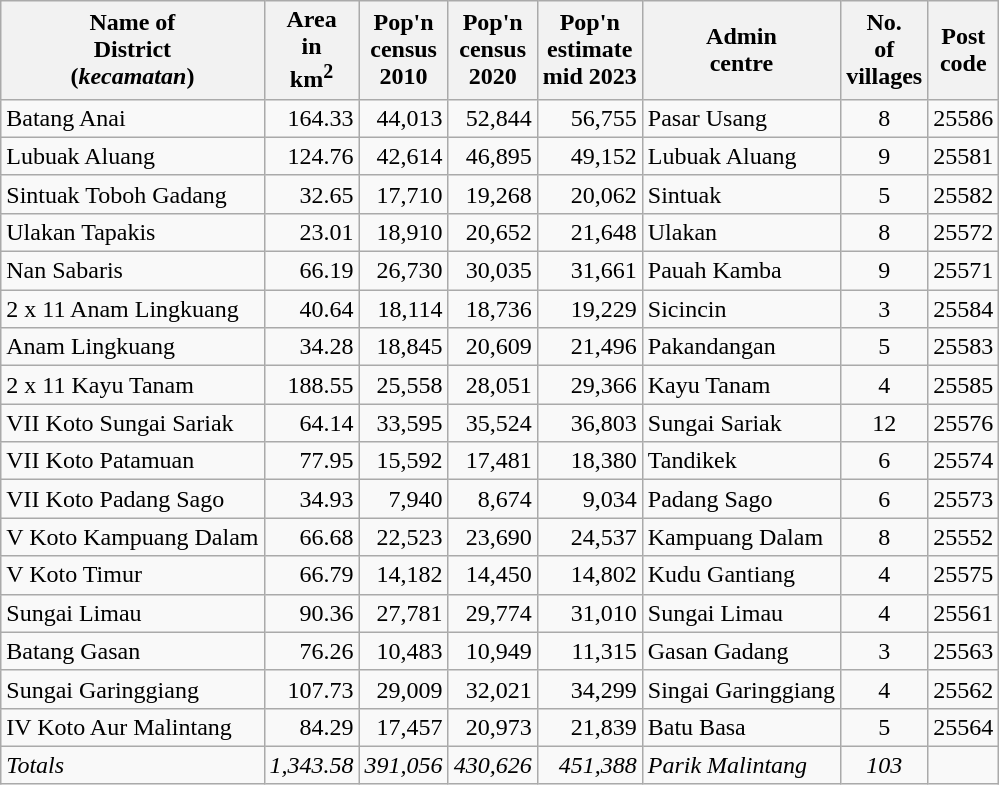<table class="sortable wikitable">
<tr>
<th>Name of<br>District<br>(<em>kecamatan</em>)</th>
<th>Area<br>in <br>km<sup>2</sup></th>
<th>Pop'n<br>census<br>2010</th>
<th>Pop'n<br>census<br>2020</th>
<th>Pop'n<br>estimate<br>mid 2023</th>
<th>Admin<br>centre</th>
<th>No.<br>of<br>villages</th>
<th>Post<br>code</th>
</tr>
<tr>
<td>Batang Anai</td>
<td align="right">164.33</td>
<td align="right">44,013</td>
<td align="right">52,844</td>
<td align="right">56,755</td>
<td>Pasar Usang</td>
<td align="center">8</td>
<td>25586</td>
</tr>
<tr>
<td>Lubuak Aluang</td>
<td align="right">124.76</td>
<td align="right">42,614</td>
<td align="right">46,895</td>
<td align="right">49,152</td>
<td>Lubuak Aluang</td>
<td align="center">9</td>
<td>25581</td>
</tr>
<tr>
<td>Sintuak Toboh Gadang</td>
<td align="right">32.65</td>
<td align="right">17,710</td>
<td align="right">19,268</td>
<td align="right">20,062</td>
<td>Sintuak</td>
<td align="center">5</td>
<td>25582</td>
</tr>
<tr>
<td>Ulakan Tapakis</td>
<td align="right">23.01</td>
<td align="right">18,910</td>
<td align="right">20,652</td>
<td align="right">21,648</td>
<td>Ulakan</td>
<td align="center">8</td>
<td>25572</td>
</tr>
<tr>
<td>Nan Sabaris</td>
<td align="right">66.19</td>
<td align="right">26,730</td>
<td align="right">30,035</td>
<td align="right">31,661</td>
<td>Pauah Kamba</td>
<td align="center">9</td>
<td>25571</td>
</tr>
<tr>
<td>2 x 11 Anam Lingkuang</td>
<td align="right">40.64</td>
<td align="right">18,114</td>
<td align="right">18,736</td>
<td align="right">19,229</td>
<td>Sicincin</td>
<td align="center">3</td>
<td>25584</td>
</tr>
<tr>
<td>Anam Lingkuang</td>
<td align="right">34.28</td>
<td align="right">18,845</td>
<td align="right">20,609</td>
<td align="right">21,496</td>
<td>Pakandangan</td>
<td align="center">5</td>
<td>25583</td>
</tr>
<tr>
<td>2 x 11 Kayu Tanam</td>
<td align="right">188.55</td>
<td align="right">25,558</td>
<td align="right">28,051</td>
<td align="right">29,366</td>
<td>Kayu Tanam</td>
<td align="center">4</td>
<td>25585</td>
</tr>
<tr>
<td>VII Koto Sungai Sariak</td>
<td align="right">64.14</td>
<td align="right">33,595</td>
<td align="right">35,524</td>
<td align="right">36,803</td>
<td>Sungai Sariak</td>
<td align="center">12</td>
<td>25576</td>
</tr>
<tr>
<td>VII Koto Patamuan</td>
<td align="right">77.95</td>
<td align="right">15,592</td>
<td align="right">17,481</td>
<td align="right">18,380</td>
<td>Tandikek</td>
<td align="center">6</td>
<td>25574</td>
</tr>
<tr>
<td>VII Koto Padang Sago</td>
<td align="right">34.93</td>
<td align="right">7,940</td>
<td align="right">8,674</td>
<td align="right">9,034</td>
<td>Padang Sago</td>
<td align="center">6</td>
<td>25573</td>
</tr>
<tr>
<td>V Koto Kampuang Dalam</td>
<td align="right">66.68</td>
<td align="right">22,523</td>
<td align="right">23,690</td>
<td align="right">24,537</td>
<td>Kampuang Dalam</td>
<td align="center">8</td>
<td>25552</td>
</tr>
<tr>
<td>V Koto Timur</td>
<td align="right">66.79</td>
<td align="right">14,182</td>
<td align="right">14,450</td>
<td align="right">14,802</td>
<td>Kudu Gantiang</td>
<td align="center">4</td>
<td>25575</td>
</tr>
<tr>
<td>Sungai Limau</td>
<td align="right">90.36</td>
<td align="right">27,781</td>
<td align="right">29,774</td>
<td align="right">31,010</td>
<td>Sungai Limau</td>
<td align="center">4</td>
<td>25561</td>
</tr>
<tr>
<td>Batang Gasan</td>
<td align="right">76.26</td>
<td align="right">10,483</td>
<td align="right">10,949</td>
<td align="right">11,315</td>
<td>Gasan Gadang</td>
<td align="center">3</td>
<td>25563</td>
</tr>
<tr>
<td>Sungai Garinggiang</td>
<td align="right">107.73</td>
<td align="right">29,009</td>
<td align="right">32,021</td>
<td align="right">34,299</td>
<td>Singai Garinggiang</td>
<td align="center">4</td>
<td>25562</td>
</tr>
<tr>
<td>IV Koto Aur Malintang</td>
<td align="right">84.29</td>
<td align="right">17,457</td>
<td align="right">20,973</td>
<td align="right">21,839</td>
<td>Batu Basa</td>
<td align="center">5</td>
<td>25564</td>
</tr>
<tr>
<td><em>Totals</em></td>
<td align="right"><em>1,343.58</em></td>
<td align="right"><em>391,056</em></td>
<td align="right"><em>430,626</em></td>
<td align="right"><em>451,388</em></td>
<td><em>Parik Malintang</em></td>
<td align="center"><em>103</em></td>
<td></td>
</tr>
</table>
